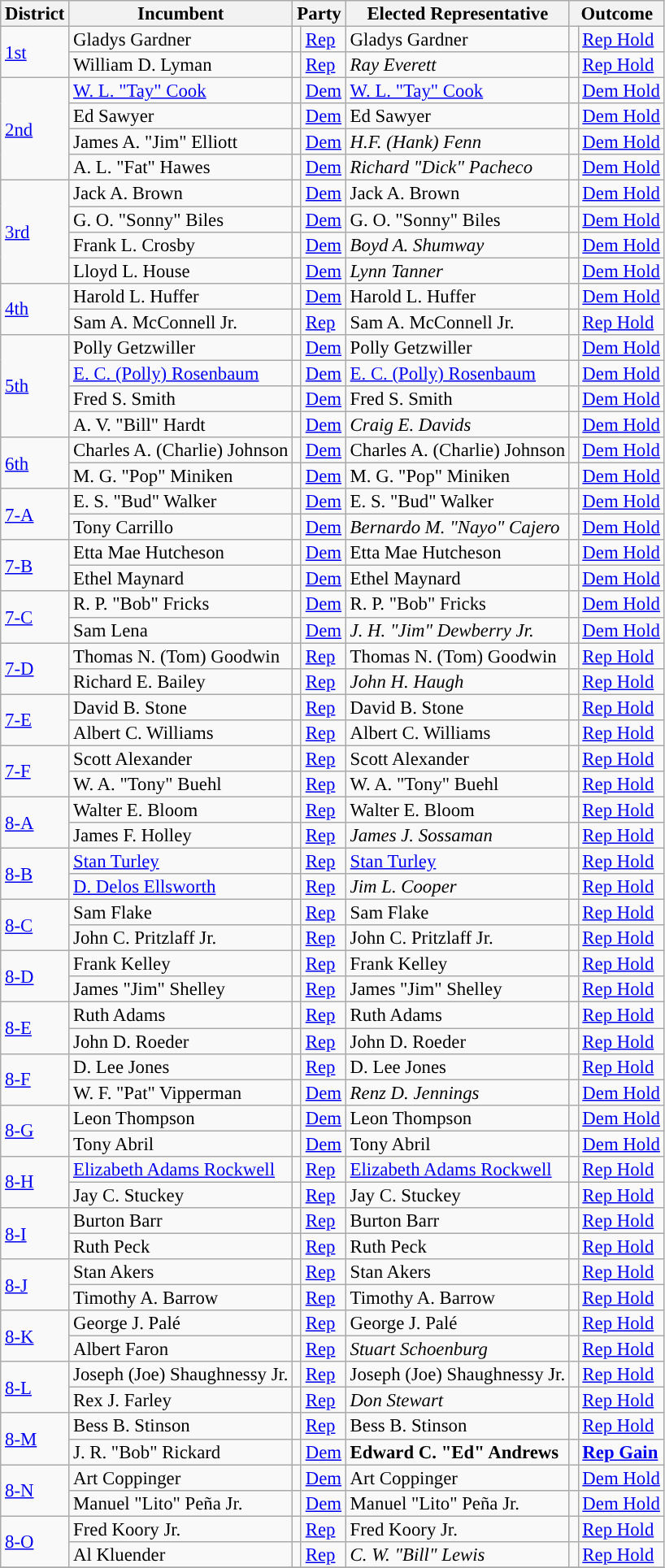<table class="sortable wikitable" style="font-size:95%;line-height:14px;">
<tr>
<th>District</th>
<th>Incumbent</th>
<th colspan="2">Party</th>
<th>Elected Representative</th>
<th colspan="2">Outcome</th>
</tr>
<tr>
<td rowspan="2"><a href='#'>1st</a></td>
<td>Gladys Gardner</td>
<td style="background:"></td>
<td><a href='#'>Rep</a></td>
<td>Gladys Gardner</td>
<td style="background:"></td>
<td><a href='#'>Rep Hold</a></td>
</tr>
<tr>
<td>William D. Lyman</td>
<td style="background:"></td>
<td><a href='#'>Rep</a></td>
<td><em>Ray Everett</em></td>
<td style="background:"></td>
<td><a href='#'>Rep Hold</a></td>
</tr>
<tr>
<td rowspan="4"><a href='#'>2nd</a></td>
<td><a href='#'>W. L. "Tay" Cook</a></td>
<td style="background:"></td>
<td><a href='#'>Dem</a></td>
<td><a href='#'>W. L. "Tay" Cook</a></td>
<td style="background:"></td>
<td><a href='#'>Dem Hold</a></td>
</tr>
<tr>
<td>Ed Sawyer</td>
<td style="background:"></td>
<td><a href='#'>Dem</a></td>
<td>Ed Sawyer</td>
<td style="background:"></td>
<td><a href='#'>Dem Hold</a></td>
</tr>
<tr>
<td>James A. "Jim" Elliott</td>
<td style="background:"></td>
<td><a href='#'>Dem</a></td>
<td><em>H.F. (Hank) Fenn</em></td>
<td style="background:"></td>
<td><a href='#'>Dem Hold</a></td>
</tr>
<tr>
<td>A. L. "Fat" Hawes</td>
<td style="background:"></td>
<td><a href='#'>Dem</a></td>
<td><em>Richard "Dick" Pacheco</em></td>
<td style="background:"></td>
<td><a href='#'>Dem Hold</a></td>
</tr>
<tr>
<td rowspan="4"><a href='#'>3rd</a></td>
<td>Jack A. Brown</td>
<td style="background:"></td>
<td><a href='#'>Dem</a></td>
<td>Jack A. Brown</td>
<td style="background:"></td>
<td><a href='#'>Dem Hold</a></td>
</tr>
<tr>
<td>G. O. "Sonny" Biles</td>
<td style="background:"></td>
<td><a href='#'>Dem</a></td>
<td>G. O. "Sonny" Biles</td>
<td style="background:"></td>
<td><a href='#'>Dem Hold</a></td>
</tr>
<tr>
<td>Frank L. Crosby</td>
<td style="background:"></td>
<td><a href='#'>Dem</a></td>
<td><em>Boyd A. Shumway</em></td>
<td style="background:"></td>
<td><a href='#'>Dem Hold</a></td>
</tr>
<tr>
<td>Lloyd L. House</td>
<td style="background:"></td>
<td><a href='#'>Dem</a></td>
<td><em>Lynn Tanner</em></td>
<td style="background:"></td>
<td><a href='#'>Dem Hold</a></td>
</tr>
<tr>
<td rowspan="2"><a href='#'>4th</a></td>
<td>Harold L. Huffer</td>
<td style="background:"></td>
<td><a href='#'>Dem</a></td>
<td>Harold L. Huffer</td>
<td style="background:"></td>
<td><a href='#'>Dem Hold</a></td>
</tr>
<tr>
<td>Sam A. McConnell Jr.</td>
<td style="background:"></td>
<td><a href='#'>Rep</a></td>
<td>Sam A. McConnell Jr.</td>
<td style="background:"></td>
<td><a href='#'>Rep Hold</a></td>
</tr>
<tr>
<td rowspan="4"><a href='#'>5th</a></td>
<td>Polly Getzwiller</td>
<td style="background:"></td>
<td><a href='#'>Dem</a></td>
<td>Polly Getzwiller</td>
<td style="background:"></td>
<td><a href='#'>Dem Hold</a></td>
</tr>
<tr>
<td><a href='#'>E. C. (Polly) Rosenbaum</a></td>
<td style="background:"></td>
<td><a href='#'>Dem</a></td>
<td><a href='#'>E. C. (Polly) Rosenbaum</a></td>
<td style="background:"></td>
<td><a href='#'>Dem Hold</a></td>
</tr>
<tr>
<td>Fred S. Smith</td>
<td style="background:"></td>
<td><a href='#'>Dem</a></td>
<td>Fred S. Smith</td>
<td style="background:"></td>
<td><a href='#'>Dem Hold</a></td>
</tr>
<tr>
<td>A. V. "Bill" Hardt</td>
<td style="background:"></td>
<td><a href='#'>Dem</a></td>
<td><em>Craig E. Davids</em></td>
<td style="background:"></td>
<td><a href='#'>Dem Hold</a></td>
</tr>
<tr>
<td rowspan="2"><a href='#'>6th</a></td>
<td>Charles A. (Charlie) Johnson</td>
<td style="background:"></td>
<td><a href='#'>Dem</a></td>
<td>Charles A. (Charlie) Johnson</td>
<td style="background:"></td>
<td><a href='#'>Dem Hold</a></td>
</tr>
<tr>
<td>M. G. "Pop" Miniken</td>
<td style="background:"></td>
<td><a href='#'>Dem</a></td>
<td>M. G. "Pop" Miniken</td>
<td style="background:"></td>
<td><a href='#'>Dem Hold</a></td>
</tr>
<tr>
<td rowspan="2"><a href='#'>7-A</a></td>
<td>E. S. "Bud" Walker</td>
<td style="background:"></td>
<td><a href='#'>Dem</a></td>
<td>E. S. "Bud" Walker</td>
<td style="background:"></td>
<td><a href='#'>Dem Hold</a></td>
</tr>
<tr>
<td>Tony Carrillo</td>
<td style="background:"></td>
<td><a href='#'>Dem</a></td>
<td><em>Bernardo M. "Nayo" Cajero</em></td>
<td style="background:"></td>
<td><a href='#'>Dem Hold</a></td>
</tr>
<tr>
<td rowspan="2"><a href='#'>7-B</a></td>
<td>Etta Mae Hutcheson</td>
<td style="background:"></td>
<td><a href='#'>Dem</a></td>
<td>Etta Mae Hutcheson</td>
<td style="background:"></td>
<td><a href='#'>Dem Hold</a></td>
</tr>
<tr>
<td>Ethel Maynard</td>
<td style="background:"></td>
<td><a href='#'>Dem</a></td>
<td>Ethel Maynard</td>
<td style="background:"></td>
<td><a href='#'>Dem Hold</a></td>
</tr>
<tr>
<td rowspan="2"><a href='#'>7-C</a></td>
<td>R. P. "Bob" Fricks</td>
<td style="background:"></td>
<td><a href='#'>Dem</a></td>
<td>R. P. "Bob" Fricks</td>
<td style="background:"></td>
<td><a href='#'>Dem Hold</a></td>
</tr>
<tr>
<td>Sam Lena</td>
<td style="background:"></td>
<td><a href='#'>Dem</a></td>
<td><em>J. H. "Jim" Dewberry Jr.</em></td>
<td style="background:"></td>
<td><a href='#'>Dem Hold</a></td>
</tr>
<tr>
<td rowspan="2"><a href='#'>7-D</a></td>
<td>Thomas N. (Tom) Goodwin</td>
<td style="background:"></td>
<td><a href='#'>Rep</a></td>
<td>Thomas N. (Tom) Goodwin</td>
<td style="background:"></td>
<td><a href='#'>Rep Hold</a></td>
</tr>
<tr>
<td>Richard E. Bailey</td>
<td style="background:"></td>
<td><a href='#'>Rep</a></td>
<td><em>John H. Haugh</em></td>
<td style="background:"></td>
<td><a href='#'>Rep Hold</a></td>
</tr>
<tr>
<td rowspan="2"><a href='#'>7-E</a></td>
<td>David B. Stone</td>
<td style="background:"></td>
<td><a href='#'>Rep</a></td>
<td>David B. Stone</td>
<td style="background:"></td>
<td><a href='#'>Rep Hold</a></td>
</tr>
<tr>
<td>Albert C. Williams</td>
<td style="background:"></td>
<td><a href='#'>Rep</a></td>
<td>Albert C. Williams</td>
<td style="background:"></td>
<td><a href='#'>Rep Hold</a></td>
</tr>
<tr>
<td rowspan="2"><a href='#'>7-F</a></td>
<td>Scott Alexander</td>
<td style="background:"></td>
<td><a href='#'>Rep</a></td>
<td>Scott Alexander</td>
<td style="background:"></td>
<td><a href='#'>Rep Hold</a></td>
</tr>
<tr>
<td>W. A. "Tony" Buehl</td>
<td style="background:"></td>
<td><a href='#'>Rep</a></td>
<td>W. A. "Tony" Buehl</td>
<td style="background:"></td>
<td><a href='#'>Rep Hold</a></td>
</tr>
<tr>
<td rowspan="2"><a href='#'>8-A</a></td>
<td>Walter E. Bloom</td>
<td style="background:"></td>
<td><a href='#'>Rep</a></td>
<td>Walter E. Bloom</td>
<td style="background:"></td>
<td><a href='#'>Rep Hold</a></td>
</tr>
<tr>
<td>James F. Holley</td>
<td style="background:"></td>
<td><a href='#'>Rep</a></td>
<td><em>James J. Sossaman</em></td>
<td style="background:"></td>
<td><a href='#'>Rep Hold</a></td>
</tr>
<tr>
<td rowspan="2"><a href='#'>8-B</a></td>
<td><a href='#'>Stan Turley</a></td>
<td style="background:"></td>
<td><a href='#'>Rep</a></td>
<td><a href='#'>Stan Turley</a></td>
<td style="background:"></td>
<td><a href='#'>Rep Hold</a></td>
</tr>
<tr>
<td><a href='#'>D. Delos Ellsworth</a></td>
<td style="background:"></td>
<td><a href='#'>Rep</a></td>
<td><em>Jim L. Cooper</em></td>
<td style="background:"></td>
<td><a href='#'>Rep Hold</a></td>
</tr>
<tr>
<td rowspan="2"><a href='#'>8-C</a></td>
<td>Sam Flake</td>
<td style="background:"></td>
<td><a href='#'>Rep</a></td>
<td>Sam Flake</td>
<td style="background:"></td>
<td><a href='#'>Rep Hold</a></td>
</tr>
<tr>
<td>John C. Pritzlaff Jr.</td>
<td style="background:"></td>
<td><a href='#'>Rep</a></td>
<td>John C. Pritzlaff Jr.</td>
<td style="background:"></td>
<td><a href='#'>Rep Hold</a></td>
</tr>
<tr>
<td rowspan="2"><a href='#'>8-D</a></td>
<td>Frank Kelley</td>
<td style="background:"></td>
<td><a href='#'>Rep</a></td>
<td>Frank Kelley</td>
<td style="background:"></td>
<td><a href='#'>Rep Hold</a></td>
</tr>
<tr>
<td>James "Jim" Shelley</td>
<td style="background:"></td>
<td><a href='#'>Rep</a></td>
<td>James "Jim" Shelley</td>
<td style="background:"></td>
<td><a href='#'>Rep Hold</a></td>
</tr>
<tr>
<td rowspan="2"><a href='#'>8-E</a></td>
<td>Ruth Adams</td>
<td style="background:"></td>
<td><a href='#'>Rep</a></td>
<td>Ruth Adams</td>
<td style="background:"></td>
<td><a href='#'>Rep Hold</a></td>
</tr>
<tr>
<td>John D. Roeder</td>
<td style="background:"></td>
<td><a href='#'>Rep</a></td>
<td>John D. Roeder</td>
<td style="background:"></td>
<td><a href='#'>Rep Hold</a></td>
</tr>
<tr>
<td rowspan="2"><a href='#'>8-F</a></td>
<td>D. Lee Jones</td>
<td style="background:"></td>
<td><a href='#'>Rep</a></td>
<td>D. Lee Jones</td>
<td style="background:"></td>
<td><a href='#'>Rep Hold</a></td>
</tr>
<tr>
<td>W. F. "Pat" Vipperman</td>
<td style="background:"></td>
<td><a href='#'>Dem</a></td>
<td><em>Renz D. Jennings</em></td>
<td style="background:"></td>
<td><a href='#'>Dem Hold</a></td>
</tr>
<tr>
<td rowspan="2"><a href='#'>8-G</a></td>
<td>Leon Thompson</td>
<td style="background:"></td>
<td><a href='#'>Dem</a></td>
<td>Leon Thompson</td>
<td style="background:"></td>
<td><a href='#'>Dem Hold</a></td>
</tr>
<tr>
<td>Tony Abril</td>
<td style="background:"></td>
<td><a href='#'>Dem</a></td>
<td>Tony Abril</td>
<td style="background:"></td>
<td><a href='#'>Dem Hold</a></td>
</tr>
<tr>
<td rowspan="2"><a href='#'>8-H</a></td>
<td><a href='#'>Elizabeth Adams Rockwell</a></td>
<td style="background:"></td>
<td><a href='#'>Rep</a></td>
<td><a href='#'>Elizabeth Adams Rockwell</a></td>
<td style="background:"></td>
<td><a href='#'>Rep Hold</a></td>
</tr>
<tr>
<td>Jay C. Stuckey</td>
<td style="background:"></td>
<td><a href='#'>Rep</a></td>
<td>Jay C. Stuckey</td>
<td style="background:"></td>
<td><a href='#'>Rep Hold</a></td>
</tr>
<tr>
<td rowspan="2"><a href='#'>8-I</a></td>
<td>Burton Barr</td>
<td style="background:"></td>
<td><a href='#'>Rep</a></td>
<td>Burton Barr</td>
<td style="background:"></td>
<td><a href='#'>Rep Hold</a></td>
</tr>
<tr>
<td>Ruth Peck</td>
<td style="background:"></td>
<td><a href='#'>Rep</a></td>
<td>Ruth Peck</td>
<td style="background:"></td>
<td><a href='#'>Rep Hold</a></td>
</tr>
<tr>
<td rowspan="2"><a href='#'>8-J</a></td>
<td>Stan Akers</td>
<td style="background:"></td>
<td><a href='#'>Rep</a></td>
<td>Stan Akers</td>
<td style="background:"></td>
<td><a href='#'>Rep Hold</a></td>
</tr>
<tr>
<td>Timothy A. Barrow</td>
<td style="background:"></td>
<td><a href='#'>Rep</a></td>
<td>Timothy A. Barrow</td>
<td style="background:"></td>
<td><a href='#'>Rep Hold</a></td>
</tr>
<tr>
<td rowspan="2"><a href='#'>8-K</a></td>
<td>George J. Palé</td>
<td style="background:"></td>
<td><a href='#'>Rep</a></td>
<td>George J. Palé</td>
<td style="background:"></td>
<td><a href='#'>Rep Hold</a></td>
</tr>
<tr>
<td>Albert Faron</td>
<td style="background:"></td>
<td><a href='#'>Rep</a></td>
<td><em>Stuart Schoenburg</em></td>
<td style="background:"></td>
<td><a href='#'>Rep Hold</a></td>
</tr>
<tr>
<td rowspan="2"><a href='#'>8-L</a></td>
<td>Joseph (Joe) Shaughnessy Jr.</td>
<td style="background:"></td>
<td><a href='#'>Rep</a></td>
<td>Joseph (Joe) Shaughnessy Jr.</td>
<td style="background:"></td>
<td><a href='#'>Rep Hold</a></td>
</tr>
<tr>
<td>Rex J. Farley</td>
<td style="background:"></td>
<td><a href='#'>Rep</a></td>
<td><em>Don Stewart</em></td>
<td style="background:"></td>
<td><a href='#'>Rep Hold</a></td>
</tr>
<tr>
<td rowspan="2"><a href='#'>8-M</a></td>
<td>Bess B. Stinson</td>
<td style="background:"></td>
<td><a href='#'>Rep</a></td>
<td>Bess B. Stinson</td>
<td style="background:"></td>
<td><a href='#'>Rep Hold</a></td>
</tr>
<tr>
<td>J. R. "Bob" Rickard</td>
<td style="background:"></td>
<td><a href='#'>Dem</a></td>
<td><strong>Edward C. "Ed" Andrews</strong></td>
<td style="background:"></td>
<td><strong><a href='#'>Rep Gain</a></strong></td>
</tr>
<tr>
<td rowspan="2"><a href='#'>8-N</a></td>
<td>Art Coppinger</td>
<td style="background:"></td>
<td><a href='#'>Dem</a></td>
<td>Art Coppinger</td>
<td style="background:"></td>
<td><a href='#'>Dem Hold</a></td>
</tr>
<tr>
<td>Manuel "Lito" Peña Jr.</td>
<td style="background:"></td>
<td><a href='#'>Dem</a></td>
<td>Manuel "Lito" Peña Jr.</td>
<td style="background:"></td>
<td><a href='#'>Dem Hold</a></td>
</tr>
<tr>
<td rowspan="2"><a href='#'>8-O</a></td>
<td>Fred Koory Jr.</td>
<td style="background:"></td>
<td><a href='#'>Rep</a></td>
<td>Fred Koory Jr.</td>
<td style="background:"></td>
<td><a href='#'>Rep Hold</a></td>
</tr>
<tr>
<td>Al Kluender</td>
<td style="background:"></td>
<td><a href='#'>Rep</a></td>
<td><em>C. W. "Bill" Lewis</em></td>
<td style="background:"></td>
<td><a href='#'>Rep Hold</a></td>
</tr>
<tr>
</tr>
</table>
